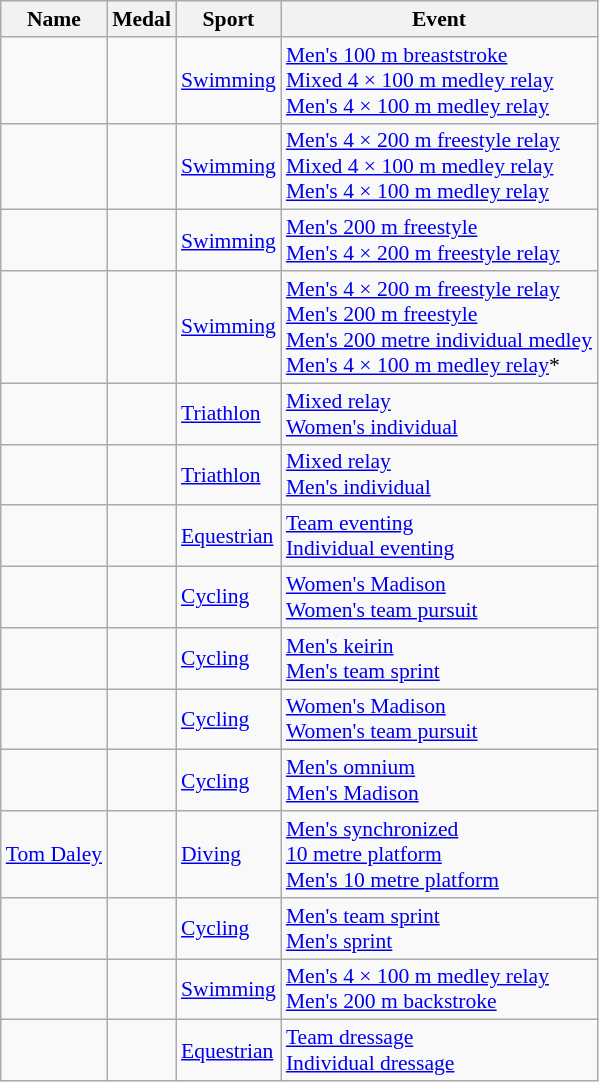<table class="wikitable sortable" style="font-size:90%">
<tr>
<th>Name</th>
<th>Medal</th>
<th>Sport</th>
<th>Event</th>
</tr>
<tr>
<td></td>
<td><br><br></td>
<td><a href='#'>Swimming</a></td>
<td><a href='#'>Men's 100 m breaststroke</a><br><a href='#'>Mixed 4 × 100 m medley relay</a><br><a href='#'>Men's 4 × 100 m medley relay</a></td>
</tr>
<tr>
<td></td>
<td><br><br></td>
<td><a href='#'>Swimming</a></td>
<td><a href='#'>Men's 4 × 200 m freestyle relay</a><br><a href='#'>Mixed 4 × 100 m medley relay</a><br><a href='#'>Men's 4 × 100 m medley relay</a></td>
</tr>
<tr>
<td></td>
<td><br></td>
<td><a href='#'>Swimming</a></td>
<td><a href='#'>Men's 200 m freestyle</a><br><a href='#'>Men's 4 × 200 m freestyle relay</a></td>
</tr>
<tr>
<td></td>
<td><br><br><br></td>
<td><a href='#'>Swimming</a></td>
<td><a href='#'>Men's 4 × 200 m freestyle relay</a><br><a href='#'>Men's 200 m freestyle</a><br><a href='#'>Men's 200 metre individual medley</a><br><a href='#'>Men's 4 × 100 m medley relay</a>*</td>
</tr>
<tr>
<td></td>
<td><br></td>
<td><a href='#'>Triathlon</a></td>
<td><a href='#'>Mixed relay</a><br><a href='#'>Women's individual</a></td>
</tr>
<tr>
<td></td>
<td><br></td>
<td><a href='#'>Triathlon</a></td>
<td><a href='#'>Mixed relay</a><br><a href='#'>Men's individual</a></td>
</tr>
<tr>
<td></td>
<td><br></td>
<td><a href='#'>Equestrian</a></td>
<td><a href='#'>Team eventing</a><br><a href='#'>Individual eventing</a></td>
</tr>
<tr>
<td></td>
<td><br></td>
<td><a href='#'>Cycling</a></td>
<td><a href='#'>Women's Madison</a><br> <a href='#'>Women's team pursuit</a></td>
</tr>
<tr>
<td></td>
<td><br></td>
<td><a href='#'>Cycling</a></td>
<td><a href='#'>Men's keirin</a><br> <a href='#'>Men's team sprint</a></td>
</tr>
<tr>
<td></td>
<td><br></td>
<td><a href='#'>Cycling</a></td>
<td><a href='#'>Women's Madison</a><br> <a href='#'>Women's team pursuit</a></td>
</tr>
<tr>
<td></td>
<td><br></td>
<td><a href='#'>Cycling</a></td>
<td><a href='#'>Men's omnium</a><br> <a href='#'>Men's Madison</a></td>
</tr>
<tr>
<td><a href='#'>Tom Daley</a></td>
<td><br></td>
<td><a href='#'>Diving</a></td>
<td><a href='#'>Men's synchronized<br>10 metre platform</a><br><a href='#'>Men's 10 metre platform</a></td>
</tr>
<tr>
<td></td>
<td><br></td>
<td><a href='#'>Cycling</a></td>
<td><a href='#'>Men's team sprint</a><br><a href='#'>Men's sprint</a></td>
</tr>
<tr>
<td></td>
<td><br></td>
<td><a href='#'>Swimming</a></td>
<td><a href='#'>Men's 4 × 100 m medley relay</a><br><a href='#'>Men's 200 m backstroke</a></td>
</tr>
<tr>
<td></td>
<td><br></td>
<td><a href='#'>Equestrian</a></td>
<td><a href='#'>Team dressage</a><br><a href='#'>Individual dressage</a></td>
</tr>
</table>
